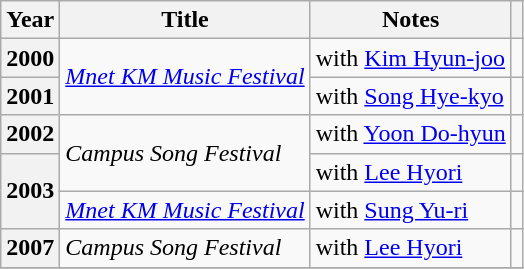<table class="wikitable plainrowheaders sortable">
<tr>
<th scope="col">Year</th>
<th scope="col">Title</th>
<th scope="col" class="unsortable">Notes</th>
<th scope="col" class="unsortable"></th>
</tr>
<tr>
<th scope="row">2000</th>
<td rowspan=2><em><a href='#'>Mnet KM Music Festival</a></em></td>
<td>with <a href='#'>Kim Hyun-joo</a></td>
<td style="text-align:center"></td>
</tr>
<tr>
<th scope="row">2001</th>
<td>with <a href='#'>Song Hye-kyo</a></td>
<td style="text-align:center"></td>
</tr>
<tr>
<th scope="row">2002</th>
<td rowspan=2><em>Campus Song Festival</em></td>
<td>with <a href='#'>Yoon Do-hyun</a></td>
<td></td>
</tr>
<tr>
<th scope="row" rowspan=2>2003</th>
<td>with <a href='#'>Lee Hyori</a></td>
<td style="text-align:center"></td>
</tr>
<tr>
<td><em><a href='#'>Mnet KM Music Festival</a></em></td>
<td>with <a href='#'>Sung Yu-ri</a></td>
<td></td>
</tr>
<tr>
<th scope="row">2007</th>
<td><em>Campus Song Festival</em></td>
<td>with <a href='#'>Lee Hyori</a></td>
<td style="text-align:center"></td>
</tr>
<tr>
</tr>
</table>
